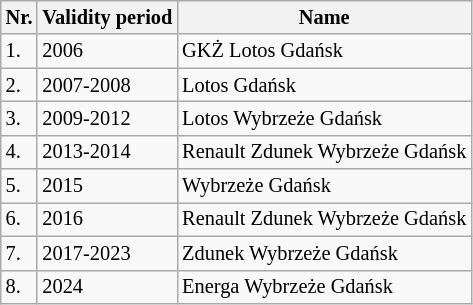<table class="wikitable" style="font-size: 85%">
<tr>
<th>Nr.</th>
<th>Validity period</th>
<th>Name</th>
</tr>
<tr>
<td>1.</td>
<td>2006</td>
<td>GKŻ Lotos Gdańsk</td>
</tr>
<tr>
<td>2.</td>
<td>2007-2008</td>
<td>Lotos Gdańsk</td>
</tr>
<tr>
<td>3.</td>
<td>2009-2012</td>
<td>Lotos Wybrzeże Gdańsk</td>
</tr>
<tr>
<td>4.</td>
<td>2013-2014</td>
<td>Renault Zdunek Wybrzeże Gdańsk</td>
</tr>
<tr>
<td>5.</td>
<td>2015</td>
<td>Wybrzeże Gdańsk</td>
</tr>
<tr>
<td>6.</td>
<td>2016</td>
<td>Renault Zdunek Wybrzeże Gdańsk</td>
</tr>
<tr>
<td>7.</td>
<td>2017-2023</td>
<td>Zdunek Wybrzeże Gdańsk</td>
</tr>
<tr>
<td>8.</td>
<td>2024</td>
<td>Energa Wybrzeże Gdańsk</td>
</tr>
</table>
